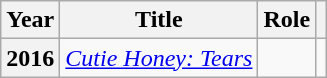<table class="wikitable  plainrowheaders">
<tr>
<th scope="col">Year</th>
<th scope="col">Title</th>
<th scope="col">Role</th>
<th scope="col" class="unsortable"></th>
</tr>
<tr>
<th scope="row">2016</th>
<td><em><a href='#'>Cutie Honey: Tears</a></em></td>
<td></td>
<td></td>
</tr>
</table>
